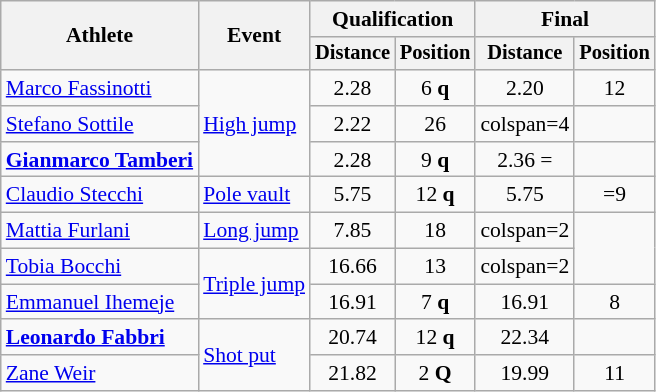<table class=wikitable style=font-size:90%>
<tr>
<th rowspan=2>Athlete</th>
<th rowspan=2>Event</th>
<th colspan=2>Qualification</th>
<th colspan=2>Final</th>
</tr>
<tr style=font-size:95%>
<th>Distance</th>
<th>Position</th>
<th>Distance</th>
<th>Position</th>
</tr>
<tr align=center>
<td align=left><a href='#'>Marco Fassinotti</a></td>
<td align=left rowspan=3><a href='#'>High jump</a></td>
<td>2.28 </td>
<td>6 <strong>q</strong></td>
<td>2.20</td>
<td>12</td>
</tr>
<tr align=center>
<td align=left><a href='#'>Stefano Sottile</a></td>
<td>2.22</td>
<td>26</td>
<td>colspan=4 </td>
</tr>
<tr align=center>
<td align=left><strong><a href='#'>Gianmarco Tamberi</a></strong></td>
<td>2.28</td>
<td>9 <strong>q</strong></td>
<td>2.36  =</td>
<td></td>
</tr>
<tr align=center>
<td align=left><a href='#'>Claudio Stecchi</a></td>
<td align=left><a href='#'>Pole vault</a></td>
<td>5.75</td>
<td>12 <strong>q</strong></td>
<td>5.75</td>
<td>=9</td>
</tr>
<tr align=center>
<td align=left><a href='#'>Mattia Furlani</a></td>
<td align=left><a href='#'>Long jump</a></td>
<td>7.85</td>
<td>18</td>
<td>colspan=2 </td>
</tr>
<tr align=center>
<td align=left><a href='#'>Tobia Bocchi</a></td>
<td align=left rowspan=2><a href='#'>Triple jump</a></td>
<td>16.66</td>
<td>13</td>
<td>colspan=2 </td>
</tr>
<tr align=center>
<td align=left><a href='#'>Emmanuel Ihemeje</a></td>
<td>16.91</td>
<td>7 <strong>q</strong></td>
<td>16.91</td>
<td>8</td>
</tr>
<tr align=center>
<td align=left><strong><a href='#'>Leonardo Fabbri</a></strong></td>
<td align=left rowspan=2><a href='#'>Shot put</a></td>
<td>20.74</td>
<td>12 <strong>q</strong></td>
<td>22.34 </td>
<td></td>
</tr>
<tr align=center>
<td align=left><a href='#'>Zane Weir</a></td>
<td>21.82</td>
<td>2 <strong>Q</strong></td>
<td>19.99</td>
<td>11</td>
</tr>
</table>
